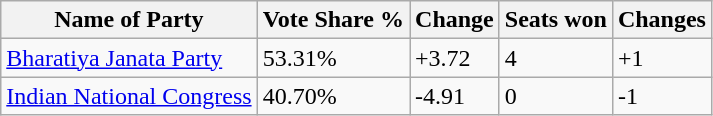<table class="wikitable sortable">
<tr>
<th>Name of Party</th>
<th>Vote Share %</th>
<th>Change</th>
<th>Seats won</th>
<th>Changes</th>
</tr>
<tr>
<td><a href='#'>Bharatiya Janata Party</a></td>
<td>53.31%</td>
<td>+3.72</td>
<td>4</td>
<td>+1</td>
</tr>
<tr>
<td><a href='#'>Indian National Congress</a></td>
<td>40.70%</td>
<td>-4.91</td>
<td>0</td>
<td>-1</td>
</tr>
</table>
